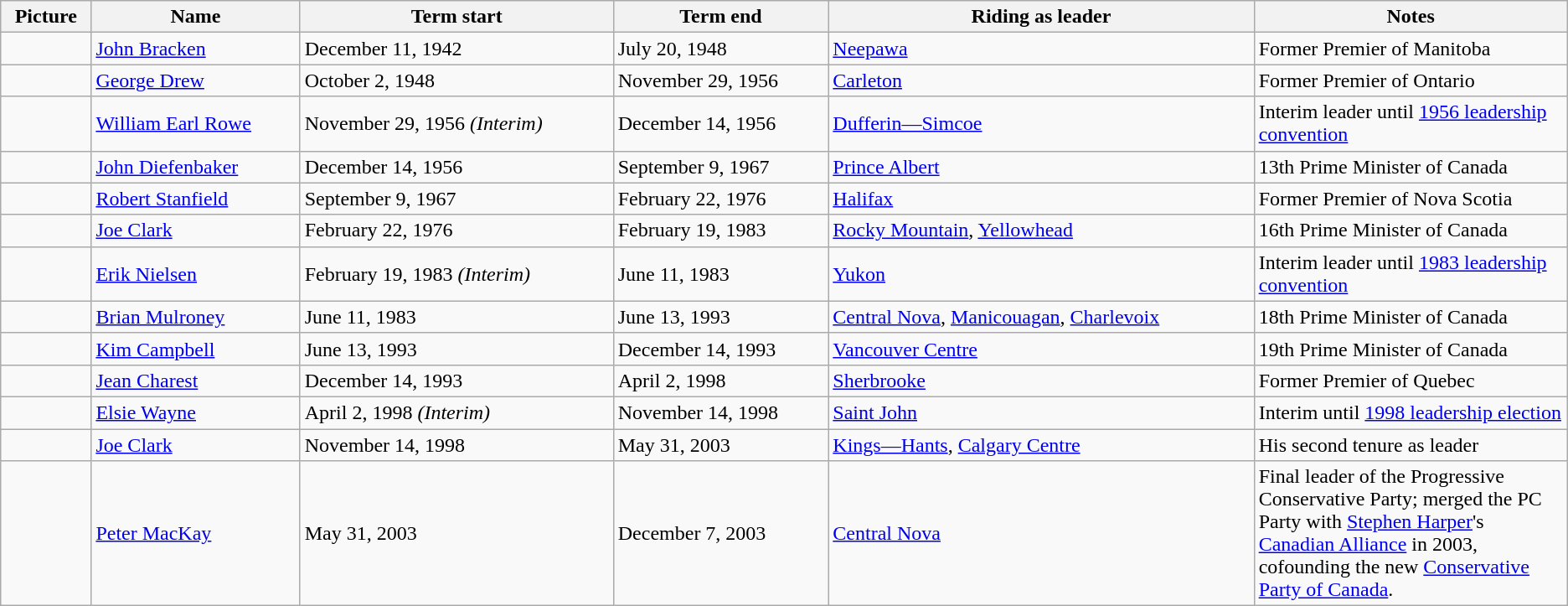<table class="wikitable">
<tr>
<th scope="col">Picture</th>
<th scope="col">Name</th>
<th scope="col">Term start</th>
<th scope="col">Term end</th>
<th scope="col">Riding as leader</th>
<th scope="col" width=20%>Notes</th>
</tr>
<tr>
<td></td>
<td><a href='#'>John Bracken</a></td>
<td>December 11, 1942</td>
<td>July 20, 1948</td>
<td><a href='#'>Neepawa</a></td>
<td>Former Premier of Manitoba</td>
</tr>
<tr>
<td></td>
<td><a href='#'>George Drew</a></td>
<td>October 2, 1948</td>
<td>November 29, 1956</td>
<td><a href='#'>Carleton</a></td>
<td>Former Premier of Ontario</td>
</tr>
<tr>
<td></td>
<td><a href='#'>William Earl Rowe</a></td>
<td>November 29, 1956 <em>(Interim)</em></td>
<td>December 14, 1956</td>
<td><a href='#'>Dufferin—Simcoe</a></td>
<td>Interim leader until <a href='#'>1956 leadership convention</a></td>
</tr>
<tr>
<td></td>
<td><a href='#'>John Diefenbaker</a></td>
<td>December 14, 1956</td>
<td>September 9, 1967</td>
<td><a href='#'>Prince Albert</a></td>
<td>13th Prime Minister of Canada</td>
</tr>
<tr Stanfield>
<td></td>
<td><a href='#'>Robert Stanfield</a></td>
<td>September 9, 1967</td>
<td>February 22, 1976</td>
<td><a href='#'>Halifax</a></td>
<td>Former Premier of Nova Scotia</td>
</tr>
<tr>
<td></td>
<td><a href='#'>Joe Clark</a></td>
<td>February 22, 1976</td>
<td>February 19, 1983</td>
<td><a href='#'>Rocky Mountain</a>, <a href='#'>Yellowhead</a></td>
<td>16th Prime Minister of Canada</td>
</tr>
<tr>
<td></td>
<td><a href='#'>Erik Nielsen</a></td>
<td>February 19, 1983 <em>(Interim)</em></td>
<td>June 11, 1983</td>
<td><a href='#'>Yukon</a></td>
<td>Interim leader until <a href='#'>1983 leadership convention</a></td>
</tr>
<tr>
<td></td>
<td><a href='#'>Brian Mulroney</a></td>
<td>June 11, 1983</td>
<td>June 13, 1993</td>
<td><a href='#'>Central Nova</a>, <a href='#'>Manicouagan</a>, <a href='#'>Charlevoix</a></td>
<td>18th Prime Minister of Canada</td>
</tr>
<tr>
<td></td>
<td><a href='#'>Kim Campbell</a></td>
<td>June 13, 1993</td>
<td>December 14, 1993</td>
<td><a href='#'>Vancouver Centre</a></td>
<td>19th Prime Minister of Canada</td>
</tr>
<tr>
<td></td>
<td><a href='#'>Jean Charest</a></td>
<td>December 14, 1993</td>
<td>April 2, 1998</td>
<td><a href='#'>Sherbrooke</a></td>
<td>Former Premier of Quebec</td>
</tr>
<tr>
<td></td>
<td><a href='#'>Elsie Wayne</a></td>
<td>April 2, 1998 <em>(Interim)</em></td>
<td>November 14, 1998</td>
<td><a href='#'>Saint John</a></td>
<td>Interim until <a href='#'>1998 leadership election</a></td>
</tr>
<tr>
<td></td>
<td><a href='#'>Joe Clark</a></td>
<td>November 14, 1998</td>
<td>May 31, 2003</td>
<td><a href='#'>Kings—Hants</a>, <a href='#'>Calgary Centre</a></td>
<td>His second tenure as leader</td>
</tr>
<tr>
<td></td>
<td><a href='#'>Peter MacKay</a></td>
<td>May 31, 2003</td>
<td>December 7, 2003</td>
<td><a href='#'>Central Nova</a></td>
<td>Final leader of the Progressive Conservative Party; merged the PC Party with <a href='#'>Stephen Harper</a>'s <a href='#'>Canadian Alliance</a> in 2003, cofounding the new <a href='#'>Conservative Party of Canada</a>.</td>
</tr>
</table>
